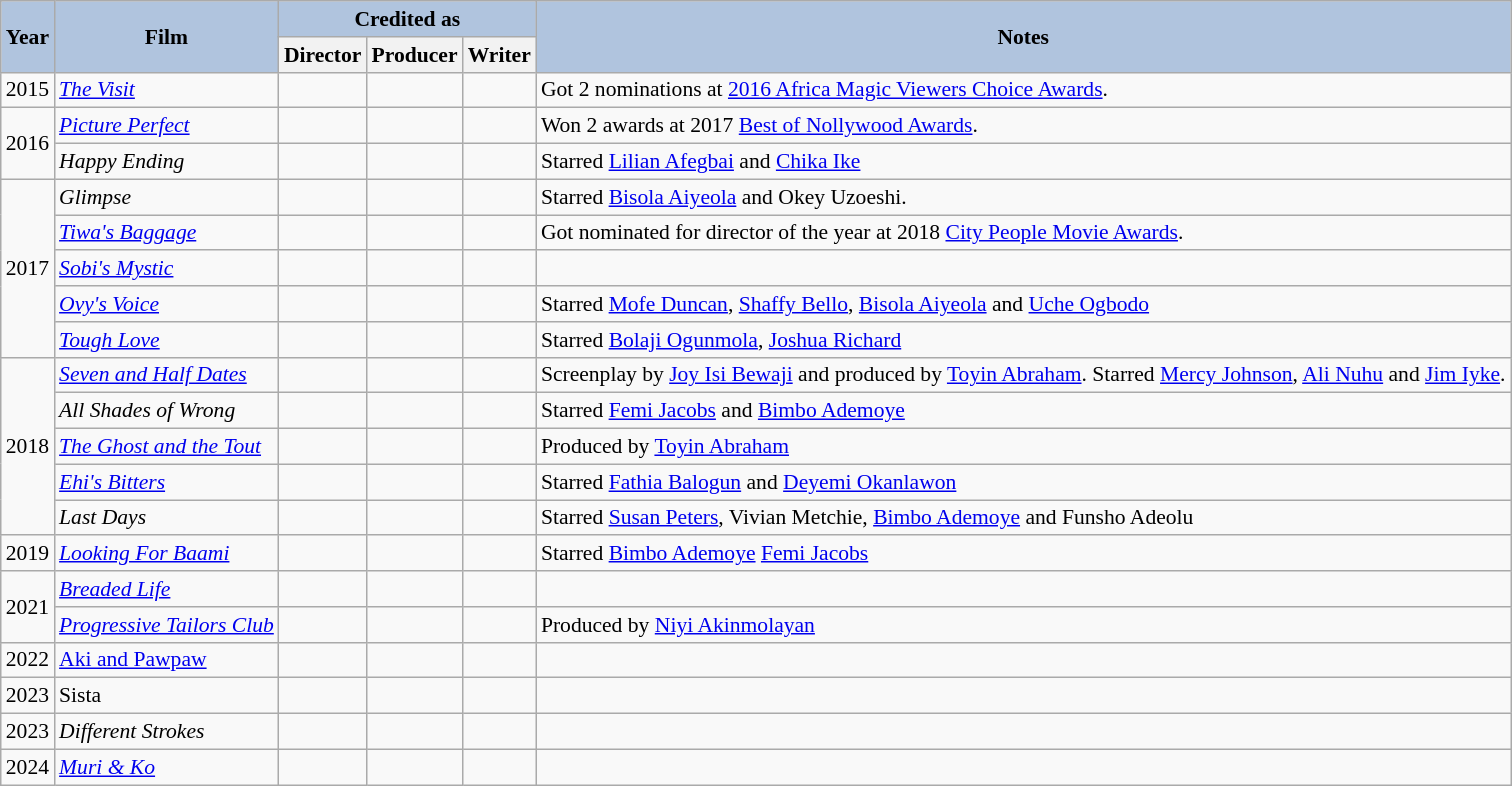<table class="wikitable" style="font-size:90%;">
<tr>
<th rowspan="2" style="background:#B0C4DE;">Year</th>
<th rowspan="2" style="background:#B0C4DE;">Film</th>
<th colspan="3" style="background:#B0C4DE;">Credited as</th>
<th rowspan="2" style="background:#B0C4DE;">Notes</th>
</tr>
<tr>
<th>Director</th>
<th>Producer</th>
<th>Writer</th>
</tr>
<tr>
<td>2015</td>
<td><em><a href='#'>The Visit</a></em></td>
<td></td>
<td></td>
<td></td>
<td>Got 2 nominations at <a href='#'>2016 Africa Magic Viewers Choice Awards</a>.</td>
</tr>
<tr>
<td rowspan="2">2016</td>
<td><em><a href='#'>Picture Perfect</a></em></td>
<td></td>
<td></td>
<td></td>
<td>Won 2 awards at 2017 <a href='#'>Best of Nollywood Awards</a>.</td>
</tr>
<tr>
<td><em>Happy Ending</em></td>
<td></td>
<td></td>
<td></td>
<td>Starred <a href='#'>Lilian Afegbai</a> and <a href='#'>Chika Ike</a></td>
</tr>
<tr>
<td rowspan="5">2017</td>
<td><em>Glimpse</em></td>
<td></td>
<td></td>
<td></td>
<td>Starred <a href='#'>Bisola Aiyeola</a> and Okey Uzoeshi.</td>
</tr>
<tr>
<td><em><a href='#'>Tiwa's Baggage</a></em></td>
<td></td>
<td></td>
<td></td>
<td>Got nominated for director of the year at 2018 <a href='#'>City People Movie Awards</a>.</td>
</tr>
<tr>
<td><em><a href='#'>Sobi's Mystic</a></em></td>
<td></td>
<td></td>
<td></td>
<td></td>
</tr>
<tr>
<td><em><a href='#'>Ovy's Voice</a></em></td>
<td></td>
<td></td>
<td></td>
<td>Starred <a href='#'>Mofe Duncan</a>, <a href='#'>Shaffy Bello</a>, <a href='#'>Bisola Aiyeola</a> and <a href='#'>Uche Ogbodo</a></td>
</tr>
<tr>
<td><em><a href='#'>Tough Love</a></em></td>
<td></td>
<td></td>
<td></td>
<td>Starred <a href='#'>Bolaji Ogunmola</a>, <a href='#'>Joshua Richard</a></td>
</tr>
<tr>
<td rowspan="5">2018</td>
<td><em><a href='#'>Seven and Half Dates</a></em></td>
<td></td>
<td></td>
<td></td>
<td>Screenplay by <a href='#'>Joy Isi Bewaji</a> and produced by <a href='#'>Toyin Abraham</a>. Starred <a href='#'>Mercy Johnson</a>, <a href='#'>Ali Nuhu</a> and <a href='#'>Jim Iyke</a>.</td>
</tr>
<tr>
<td><em>All Shades of Wrong</em></td>
<td></td>
<td></td>
<td></td>
<td>Starred <a href='#'>Femi Jacobs</a> and <a href='#'>Bimbo Ademoye</a></td>
</tr>
<tr>
<td><em><a href='#'>The Ghost and the Tout</a></em></td>
<td></td>
<td></td>
<td></td>
<td>Produced by <a href='#'>Toyin Abraham</a></td>
</tr>
<tr>
<td><em><a href='#'>Ehi's Bitters</a></em></td>
<td></td>
<td></td>
<td></td>
<td>Starred <a href='#'>Fathia Balogun</a> and <a href='#'>Deyemi Okanlawon</a></td>
</tr>
<tr>
<td><em>Last Days</em></td>
<td></td>
<td></td>
<td></td>
<td>Starred <a href='#'>Susan Peters</a>, Vivian Metchie, <a href='#'>Bimbo Ademoye</a> and Funsho Adeolu</td>
</tr>
<tr>
<td>2019</td>
<td><em><a href='#'>Looking For Baami</a></em></td>
<td></td>
<td></td>
<td></td>
<td>Starred <a href='#'>Bimbo Ademoye</a> <a href='#'>Femi Jacobs</a></td>
</tr>
<tr>
<td rowspan="2">2021</td>
<td><em><a href='#'>Breaded Life</a></em></td>
<td></td>
<td></td>
<td></td>
<td></td>
</tr>
<tr>
<td><em><a href='#'>Progressive Tailors Club</a></em></td>
<td></td>
<td></td>
<td></td>
<td>Produced by <a href='#'>Niyi Akinmolayan</a></td>
</tr>
<tr>
<td>2022</td>
<td><a href='#'>Aki and Pawpaw</a></td>
<td></td>
<td></td>
<td></td>
<td></td>
</tr>
<tr>
<td>2023</td>
<td>Sista</td>
<td></td>
<td></td>
<td></td>
</tr>
<tr>
<td>2023</td>
<td><em>Different Strokes</em></td>
<td></td>
<td></td>
<td></td>
<td></td>
</tr>
<tr>
<td>2024</td>
<td><em><a href='#'>Muri & Ko</a></em></td>
<td></td>
<td></td>
<td></td>
<td></td>
</tr>
</table>
